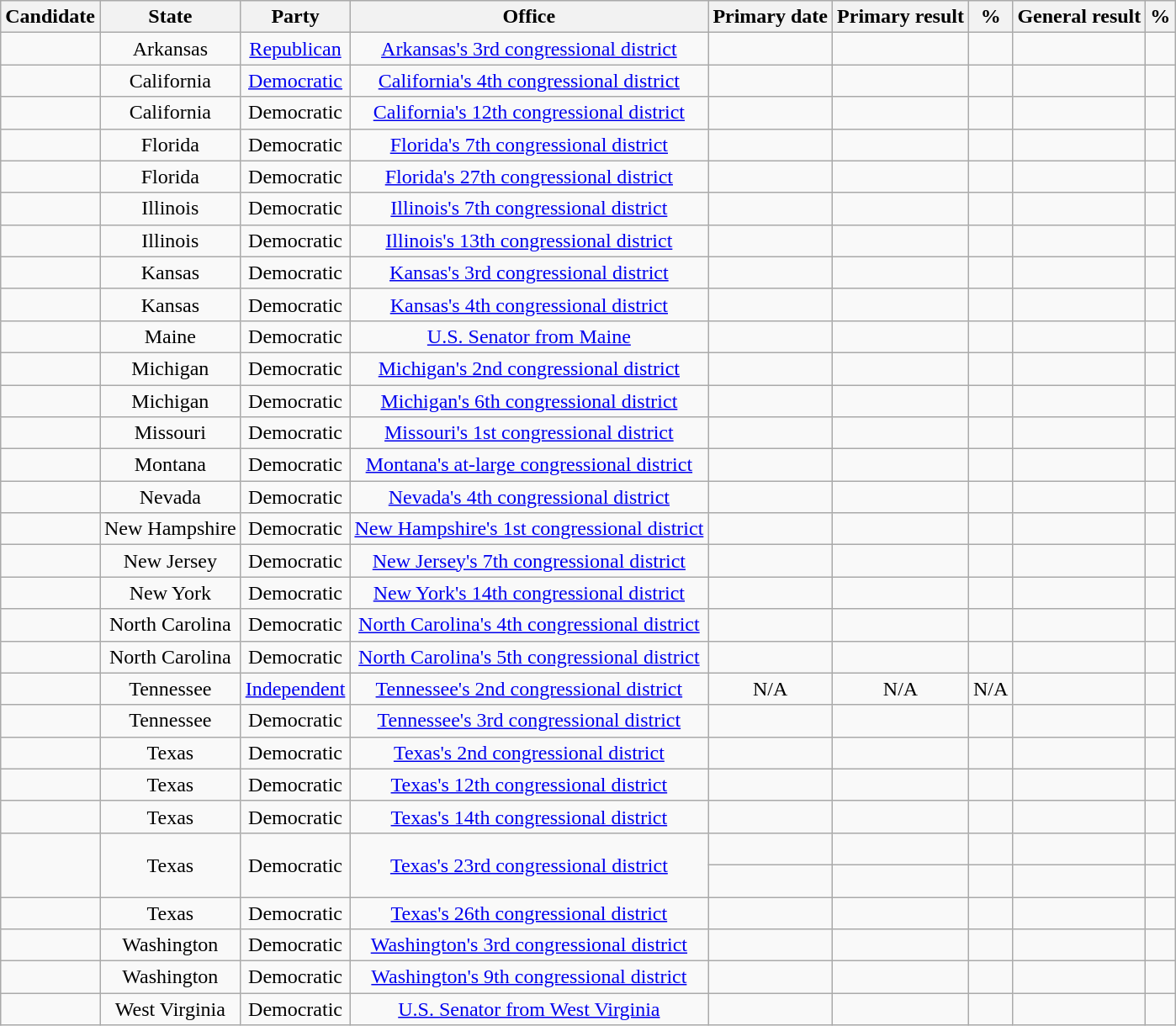<table class="wikitable sortable">
<tr>
<th bgcolor=teal><span>Candidate</span></th>
<th bgcolor=teal><span>State</span></th>
<th bgcolor=teal><span>Party</span></th>
<th bgcolor=teal><span>Office</span></th>
<th bgcolor=teal><span>Primary date</span></th>
<th bgcolor=teal data-sort-type="date"><span>Primary result</span></th>
<th bgcolor=teal><span><abbr>%</abbr></span></th>
<th bgcolor=teal><span>General result</span></th>
<th bgcolor=teal><span><abbr>%</abbr></span></th>
</tr>
<tr style="text-align:center;">
<td></td>
<td> Arkansas</td>
<td><a href='#'>Republican</a></td>
<td><a href='#'>Arkansas's 3rd congressional district</a></td>
<td><a href='#'></a></td>
<td></td>
<td></td>
<td></td>
<td></td>
</tr>
<tr style=text-align:center;>
<td></td>
<td> California</td>
<td><a href='#'>Democratic</a></td>
<td><a href='#'>California's 4th congressional district</a></td>
<td><a href='#'></a></td>
<td></td>
<td></td>
<td></td>
<td></td>
</tr>
<tr style=text-align:center;>
<td></td>
<td> California</td>
<td>Democratic</td>
<td><a href='#'>California's 12th congressional district</a></td>
<td><a href='#'></a></td>
<td></td>
<td></td>
<td></td>
<td></td>
</tr>
<tr style=text-align:center;>
<td></td>
<td> Florida</td>
<td>Democratic</td>
<td><a href='#'>Florida's 7th congressional district</a></td>
<td><a href='#'></a></td>
<td></td>
<td></td>
<td></td>
<td></td>
</tr>
<tr style=text-align:center;>
<td></td>
<td> Florida</td>
<td>Democratic</td>
<td><a href='#'>Florida's 27th congressional district</a></td>
<td><a href='#'></a></td>
<td></td>
<td></td>
<td></td>
<td></td>
</tr>
<tr style=text-align:center;>
<td></td>
<td> Illinois</td>
<td>Democratic</td>
<td><a href='#'>Illinois's 7th congressional district</a></td>
<td><a href='#'></a></td>
<td></td>
<td></td>
<td></td>
<td></td>
</tr>
<tr style=text-align:center;>
<td></td>
<td> Illinois</td>
<td>Democratic</td>
<td><a href='#'>Illinois's 13th congressional district</a></td>
<td><a href='#'></a></td>
<td></td>
<td></td>
<td></td>
<td></td>
</tr>
<tr style=text-align:center;>
<td></td>
<td> Kansas</td>
<td>Democratic</td>
<td><a href='#'>Kansas's 3rd congressional district</a></td>
<td><a href='#'></a></td>
<td></td>
<td></td>
<td></td>
<td></td>
</tr>
<tr style=text-align:center;>
<td></td>
<td> Kansas</td>
<td>Democratic</td>
<td><a href='#'>Kansas's 4th congressional district</a></td>
<td><a href='#'></a></td>
<td></td>
<td></td>
<td></td>
<td></td>
</tr>
<tr style=text-align:center;>
<td></td>
<td> Maine</td>
<td>Democratic</td>
<td><a href='#'>U.S. Senator from Maine</a></td>
<td><a href='#'></a></td>
<td></td>
<td></td>
<td></td>
<td></td>
</tr>
<tr style=text-align:center;>
<td></td>
<td> Michigan</td>
<td>Democratic</td>
<td><a href='#'>Michigan's 2nd congressional district</a></td>
<td><a href='#'></a></td>
<td></td>
<td></td>
<td></td>
<td></td>
</tr>
<tr style=text-align:center;>
<td></td>
<td> Michigan</td>
<td>Democratic</td>
<td><a href='#'>Michigan's 6th congressional district</a></td>
<td><a href='#'></a></td>
<td></td>
<td></td>
<td></td>
<td></td>
</tr>
<tr style=text-align:center;>
<td></td>
<td> Missouri</td>
<td>Democratic</td>
<td><a href='#'>Missouri's 1st congressional district</a></td>
<td><a href='#'></a></td>
<td></td>
<td></td>
<td></td>
<td></td>
</tr>
<tr style=text-align:center;>
<td></td>
<td> Montana</td>
<td>Democratic</td>
<td><a href='#'>Montana's at-large congressional district</a></td>
<td><a href='#'></a></td>
<td></td>
<td></td>
<td></td>
<td></td>
</tr>
<tr style=text-align:center;>
<td></td>
<td> Nevada</td>
<td>Democratic</td>
<td><a href='#'>Nevada's 4th congressional district</a></td>
<td><a href='#'></a></td>
<td></td>
<td></td>
<td></td>
<td></td>
</tr>
<tr style=text-align:center;>
<td></td>
<td> New Hampshire</td>
<td>Democratic</td>
<td><a href='#'>New Hampshire's 1st congressional district</a></td>
<td><a href='#'></a></td>
<td></td>
<td></td>
<td></td>
<td></td>
</tr>
<tr style=text-align:center;>
<td></td>
<td> New Jersey</td>
<td>Democratic</td>
<td><a href='#'>New Jersey's 7th congressional district</a></td>
<td><a href='#'></a></td>
<td></td>
<td></td>
<td></td>
<td></td>
</tr>
<tr style=text-align:center;>
<td></td>
<td> New York</td>
<td>Democratic</td>
<td><a href='#'>New York's 14th congressional district</a></td>
<td><a href='#'></a></td>
<td></td>
<td></td>
<td></td>
<td></td>
</tr>
<tr style=text-align:center;>
<td></td>
<td> North Carolina</td>
<td>Democratic</td>
<td><a href='#'>North Carolina's 4th congressional district</a></td>
<td><a href='#'></a></td>
<td></td>
<td></td>
<td></td>
<td></td>
</tr>
<tr style=text-align:center;>
<td></td>
<td> North Carolina</td>
<td>Democratic</td>
<td><a href='#'>North Carolina's 5th congressional district</a></td>
<td><a href='#'></a></td>
<td></td>
<td></td>
<td></td>
<td></td>
</tr>
<tr style=text-align:center;>
<td></td>
<td> Tennessee</td>
<td><a href='#'>Independent</a></td>
<td><a href='#'>Tennessee's 2nd congressional district</a></td>
<td>N/A</td>
<td>N/A</td>
<td>N/A</td>
<td></td>
<td></td>
</tr>
<tr style=text-align:center;>
<td></td>
<td> Tennessee</td>
<td>Democratic</td>
<td><a href='#'>Tennessee's 3rd congressional district</a></td>
<td><a href='#'></a></td>
<td></td>
<td></td>
<td></td>
<td></td>
</tr>
<tr style=text-align:center;>
<td></td>
<td> Texas</td>
<td>Democratic</td>
<td><a href='#'>Texas's 2nd congressional district</a></td>
<td><a href='#'></a><br></td>
<td></td>
<td></td>
<td></td>
<td></td>
</tr>
<tr style=text-align:center;>
<td></td>
<td> Texas</td>
<td>Democratic</td>
<td><a href='#'>Texas's 12th congressional district</a></td>
<td><a href='#'></a></td>
<td></td>
<td></td>
<td></td>
<td></td>
</tr>
<tr style=text-align:center;>
<td></td>
<td> Texas</td>
<td>Democratic</td>
<td><a href='#'>Texas's 14th congressional district</a></td>
<td><a href='#'></a></td>
<td></td>
<td></td>
<td></td>
<td></td>
</tr>
<tr style="text-align:center;">
<td rowspan=2></td>
<td rowspan=2> Texas</td>
<td rowspan=2>Democratic</td>
<td rowspan=2><a href='#'>Texas's 23rd congressional district</a></td>
<td><a href='#'></a><br></td>
<td></td>
<td></td>
<td></td>
<td></td>
</tr>
<tr style="text-align:center;">
<td><a href='#'></a><br></td>
<td></td>
<td></td>
<td></td>
<td></td>
</tr>
<tr style=text-align:center;>
<td></td>
<td> Texas</td>
<td>Democratic</td>
<td><a href='#'>Texas's 26th congressional district</a></td>
<td><a href='#'></a></td>
<td></td>
<td></td>
<td></td>
<td></td>
</tr>
<tr style=text-align:center;>
<td></td>
<td> Washington</td>
<td>Democratic</td>
<td><a href='#'>Washington's 3rd congressional district</a></td>
<td><a href='#'></a></td>
<td></td>
<td></td>
<td></td>
<td></td>
</tr>
<tr style=text-align:center;>
<td></td>
<td> Washington</td>
<td>Democratic</td>
<td><a href='#'>Washington's 9th congressional district</a></td>
<td><a href='#'></a></td>
<td></td>
<td></td>
<td></td>
<td></td>
</tr>
<tr style=text-align:center;>
<td></td>
<td> West Virginia</td>
<td>Democratic</td>
<td><a href='#'>U.S. Senator from West Virginia</a></td>
<td><a href='#'></a></td>
<td></td>
<td></td>
<td></td>
<td></td>
</tr>
</table>
